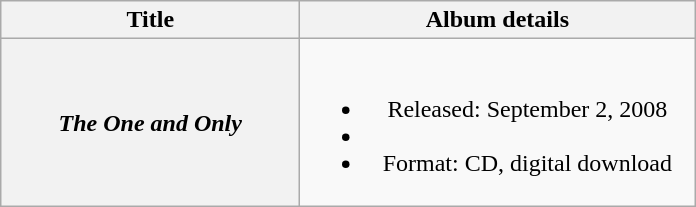<table class="wikitable plainrowheaders" style="text-align:center;">
<tr>
<th scope="col" style="width:12em;">Title</th>
<th scope="col" style="width:16em;">Album details</th>
</tr>
<tr>
<th scope="row"><em>The One and Only</em></th>
<td><br><ul><li>Released: September 2, 2008</li><li></li><li>Format: CD, digital download</li></ul></td>
</tr>
</table>
